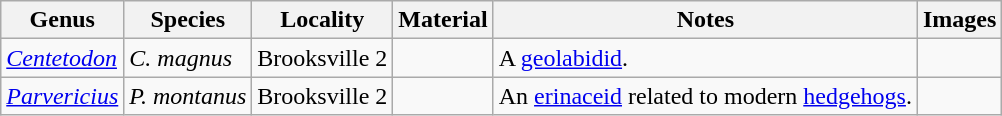<table class="wikitable" align="center">
<tr>
<th>Genus</th>
<th>Species</th>
<th>Locality</th>
<th><strong>Material</strong></th>
<th>Notes</th>
<th>Images</th>
</tr>
<tr>
<td><em><a href='#'>Centetodon</a></em></td>
<td><em>C. magnus</em></td>
<td>Brooksville 2</td>
<td></td>
<td>A <a href='#'>geolabidid</a>.</td>
<td></td>
</tr>
<tr>
<td><em><a href='#'>Parvericius</a></em></td>
<td><em>P. montanus</em></td>
<td>Brooksville 2</td>
<td></td>
<td>An <a href='#'>erinaceid</a> related to modern <a href='#'>hedgehogs</a>.</td>
<td></td>
</tr>
</table>
